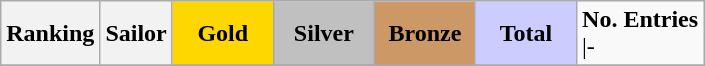<table class="wikitable sortable">
<tr>
<th align=center><strong>Ranking</strong></th>
<th align=center><strong>Sailor</strong></th>
<td style="background:gold; width:60px; text-align:center;"><strong>Gold</strong></td>
<td style="background:silver; width:60px; text-align:center;"><strong>Silver</strong></td>
<td style="background:#c96; width:60px; text-align:center;"><strong>Bronze</strong></td>
<td style="background:#ccf; width:60px; text-align:center;"><strong>Total</strong></td>
<td width:60px; text-align:center;"><strong>No. Entries</strong><br>|-</td>
</tr>
<tr>
</tr>
</table>
